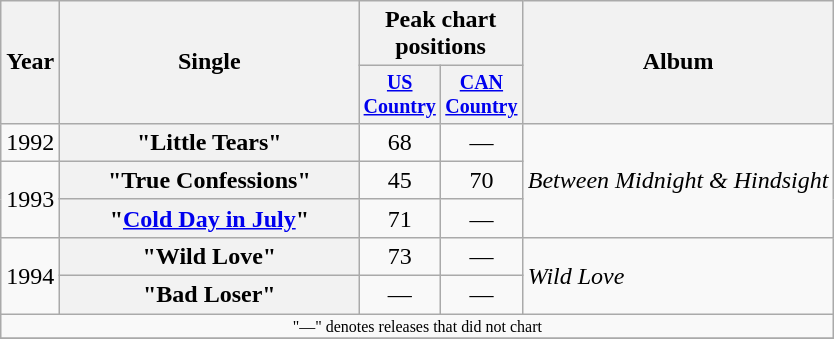<table class="wikitable plainrowheaders" style="text-align:center;">
<tr>
<th rowspan=2>Year</th>
<th rowspan=2 style="width:12em;">Single</th>
<th colspan=2>Peak chart<br>positions</th>
<th rowspan=2>Album</th>
</tr>
<tr style="font-size:smaller;">
<th width="45"><a href='#'>US Country</a></th>
<th width="45"><a href='#'>CAN Country</a></th>
</tr>
<tr>
<td>1992</td>
<th scope="row">"Little Tears"</th>
<td>68</td>
<td>—</td>
<td align="left" rowspan=3><em>Between Midnight & Hindsight</em><br></td>
</tr>
<tr>
<td rowspan=2>1993</td>
<th scope="row">"True Confessions"</th>
<td>45</td>
<td>70</td>
</tr>
<tr>
<th scope="row">"<a href='#'>Cold Day in July</a>"</th>
<td>71</td>
<td>—</td>
</tr>
<tr>
<td rowspan=2>1994</td>
<th scope="row">"Wild Love"</th>
<td>73</td>
<td>—</td>
<td align="left" rowspan=2><em>Wild Love</em></td>
</tr>
<tr>
<th scope="row">"Bad Loser"</th>
<td>—</td>
<td>—</td>
</tr>
<tr>
<td colspan=5 style="font-size:8pt">"—" denotes releases that did not chart</td>
</tr>
<tr>
</tr>
</table>
